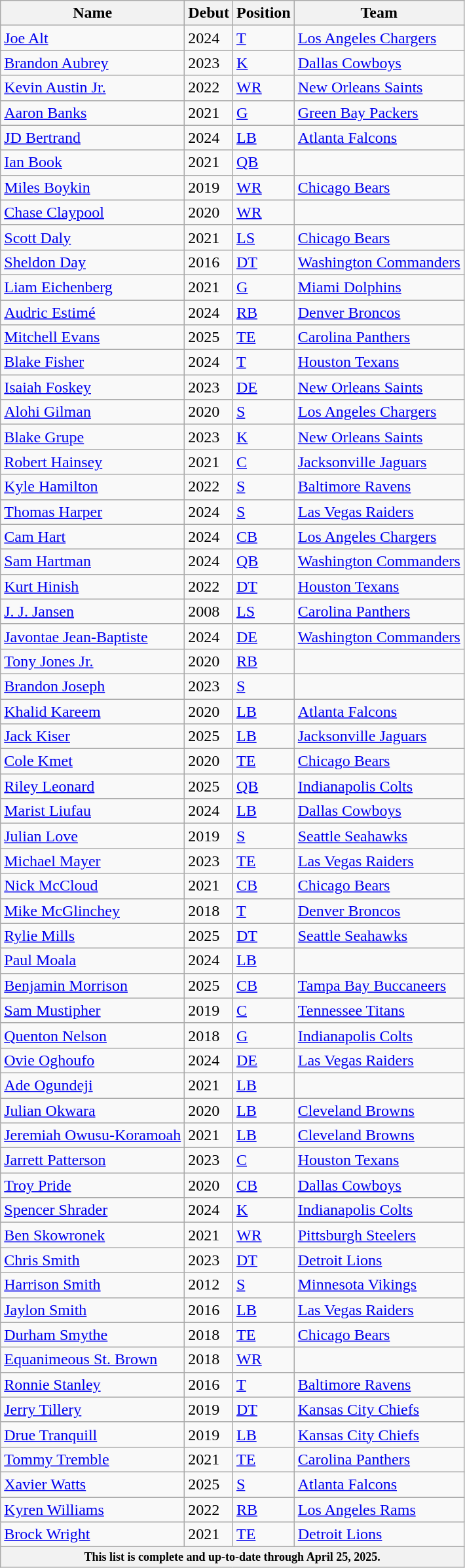<table class="wikitable sortable">
<tr>
<th scope="col">Name</th>
<th scope="col">Debut</th>
<th scope="col">Position</th>
<th scope="col">Team</th>
</tr>
<tr>
<td><a href='#'>Joe Alt</a></td>
<td>2024</td>
<td><a href='#'>T</a></td>
<td><a href='#'>Los Angeles Chargers</a></td>
</tr>
<tr>
<td><a href='#'>Brandon Aubrey</a></td>
<td>2023</td>
<td><a href='#'>K</a></td>
<td><a href='#'>Dallas Cowboys</a></td>
</tr>
<tr>
<td><a href='#'>Kevin Austin Jr.</a></td>
<td>2022</td>
<td><a href='#'>WR</a></td>
<td><a href='#'>New Orleans Saints</a></td>
</tr>
<tr>
<td><a href='#'>Aaron Banks</a></td>
<td>2021</td>
<td><a href='#'>G</a></td>
<td><a href='#'>Green Bay Packers</a></td>
</tr>
<tr>
<td><a href='#'>JD Bertrand</a></td>
<td>2024</td>
<td><a href='#'>LB</a></td>
<td><a href='#'>Atlanta Falcons</a></td>
</tr>
<tr>
<td><a href='#'>Ian Book</a></td>
<td>2021</td>
<td><a href='#'>QB</a></td>
<td></td>
</tr>
<tr>
<td><a href='#'>Miles Boykin</a></td>
<td>2019</td>
<td><a href='#'>WR</a></td>
<td><a href='#'>Chicago Bears</a></td>
</tr>
<tr>
<td><a href='#'>Chase Claypool</a></td>
<td>2020</td>
<td><a href='#'>WR</a></td>
<td></td>
</tr>
<tr>
<td><a href='#'>Scott Daly</a></td>
<td>2021</td>
<td><a href='#'>LS</a></td>
<td><a href='#'>Chicago Bears</a></td>
</tr>
<tr>
<td><a href='#'>Sheldon Day</a></td>
<td>2016</td>
<td><a href='#'>DT</a></td>
<td><a href='#'>Washington Commanders</a></td>
</tr>
<tr>
<td><a href='#'>Liam Eichenberg</a></td>
<td>2021</td>
<td><a href='#'>G</a></td>
<td><a href='#'>Miami Dolphins</a></td>
</tr>
<tr>
<td><a href='#'>Audric Estimé</a></td>
<td>2024</td>
<td><a href='#'>RB</a></td>
<td><a href='#'>Denver Broncos</a></td>
</tr>
<tr>
<td><a href='#'>Mitchell Evans</a></td>
<td>2025</td>
<td><a href='#'>TE</a></td>
<td><a href='#'>Carolina Panthers</a></td>
</tr>
<tr>
<td><a href='#'>Blake Fisher</a></td>
<td>2024</td>
<td><a href='#'>T</a></td>
<td><a href='#'>Houston Texans</a></td>
</tr>
<tr>
<td><a href='#'>Isaiah Foskey</a></td>
<td>2023</td>
<td><a href='#'>DE</a></td>
<td><a href='#'>New Orleans Saints</a></td>
</tr>
<tr>
<td><a href='#'>Alohi Gilman</a></td>
<td>2020</td>
<td><a href='#'>S</a></td>
<td><a href='#'>Los Angeles Chargers</a></td>
</tr>
<tr>
<td><a href='#'>Blake Grupe</a></td>
<td>2023</td>
<td><a href='#'>K</a></td>
<td><a href='#'>New Orleans Saints</a></td>
</tr>
<tr>
<td><a href='#'>Robert Hainsey</a></td>
<td>2021</td>
<td><a href='#'>C</a></td>
<td><a href='#'>Jacksonville Jaguars</a></td>
</tr>
<tr>
<td><a href='#'>Kyle Hamilton</a></td>
<td>2022</td>
<td><a href='#'>S</a></td>
<td><a href='#'>Baltimore Ravens</a></td>
</tr>
<tr>
<td><a href='#'>Thomas Harper</a></td>
<td>2024</td>
<td><a href='#'>S</a></td>
<td><a href='#'>Las Vegas Raiders</a></td>
</tr>
<tr>
<td><a href='#'>Cam Hart</a></td>
<td>2024</td>
<td><a href='#'>CB</a></td>
<td><a href='#'>Los Angeles Chargers</a></td>
</tr>
<tr>
<td><a href='#'>Sam Hartman</a></td>
<td>2024</td>
<td><a href='#'>QB</a></td>
<td><a href='#'>Washington Commanders</a></td>
</tr>
<tr>
<td><a href='#'>Kurt Hinish</a></td>
<td>2022</td>
<td><a href='#'>DT</a></td>
<td><a href='#'>Houston Texans</a></td>
</tr>
<tr>
<td><a href='#'>J. J. Jansen</a></td>
<td>2008</td>
<td><a href='#'>LS</a></td>
<td><a href='#'>Carolina Panthers</a></td>
</tr>
<tr>
<td><a href='#'>Javontae Jean-Baptiste</a></td>
<td>2024</td>
<td><a href='#'>DE</a></td>
<td><a href='#'>Washington Commanders</a></td>
</tr>
<tr>
<td><a href='#'>Tony Jones Jr.</a></td>
<td>2020</td>
<td><a href='#'>RB</a></td>
<td></td>
</tr>
<tr>
<td><a href='#'>Brandon Joseph</a></td>
<td>2023</td>
<td><a href='#'>S</a></td>
<td></td>
</tr>
<tr>
<td><a href='#'>Khalid Kareem</a></td>
<td>2020</td>
<td><a href='#'>LB</a></td>
<td><a href='#'>Atlanta Falcons</a></td>
</tr>
<tr>
<td><a href='#'>Jack Kiser</a></td>
<td>2025</td>
<td><a href='#'>LB</a></td>
<td><a href='#'>Jacksonville Jaguars</a></td>
</tr>
<tr>
<td><a href='#'>Cole Kmet</a></td>
<td>2020</td>
<td><a href='#'>TE</a></td>
<td><a href='#'>Chicago Bears</a></td>
</tr>
<tr>
<td><a href='#'>Riley Leonard</a></td>
<td>2025</td>
<td><a href='#'>QB</a></td>
<td><a href='#'>Indianapolis Colts</a></td>
</tr>
<tr>
<td><a href='#'>Marist Liufau</a></td>
<td>2024</td>
<td><a href='#'>LB</a></td>
<td><a href='#'>Dallas Cowboys</a></td>
</tr>
<tr>
<td><a href='#'>Julian Love</a></td>
<td>2019</td>
<td><a href='#'>S</a></td>
<td><a href='#'>Seattle Seahawks</a></td>
</tr>
<tr>
<td><a href='#'>Michael Mayer</a></td>
<td>2023</td>
<td><a href='#'>TE</a></td>
<td><a href='#'>Las Vegas Raiders</a></td>
</tr>
<tr>
<td><a href='#'>Nick McCloud</a></td>
<td>2021</td>
<td><a href='#'>CB</a></td>
<td><a href='#'>Chicago Bears</a></td>
</tr>
<tr>
<td><a href='#'>Mike McGlinchey</a></td>
<td>2018</td>
<td><a href='#'>T</a></td>
<td><a href='#'>Denver Broncos</a></td>
</tr>
<tr>
<td><a href='#'>Rylie Mills</a></td>
<td>2025</td>
<td><a href='#'>DT</a></td>
<td><a href='#'>Seattle Seahawks</a></td>
</tr>
<tr>
<td><a href='#'>Paul Moala</a></td>
<td>2024</td>
<td><a href='#'>LB</a></td>
<td></td>
</tr>
<tr>
<td><a href='#'>Benjamin Morrison</a></td>
<td>2025</td>
<td><a href='#'>CB</a></td>
<td><a href='#'>Tampa Bay Buccaneers</a></td>
</tr>
<tr>
<td><a href='#'>Sam Mustipher</a></td>
<td>2019</td>
<td><a href='#'>C</a></td>
<td><a href='#'>Tennessee Titans</a></td>
</tr>
<tr>
<td><a href='#'>Quenton Nelson</a></td>
<td>2018</td>
<td><a href='#'>G</a></td>
<td><a href='#'>Indianapolis Colts</a></td>
</tr>
<tr>
<td><a href='#'>Ovie Oghoufo</a></td>
<td>2024</td>
<td><a href='#'>DE</a></td>
<td><a href='#'>Las Vegas Raiders</a></td>
</tr>
<tr>
<td><a href='#'>Ade Ogundeji</a></td>
<td>2021</td>
<td><a href='#'>LB</a></td>
<td></td>
</tr>
<tr>
<td><a href='#'>Julian Okwara</a></td>
<td>2020</td>
<td><a href='#'>LB</a></td>
<td><a href='#'>Cleveland Browns</a></td>
</tr>
<tr>
<td><a href='#'>Jeremiah Owusu-Koramoah</a></td>
<td>2021</td>
<td><a href='#'>LB</a></td>
<td><a href='#'>Cleveland Browns</a></td>
</tr>
<tr>
<td><a href='#'>Jarrett Patterson</a></td>
<td>2023</td>
<td><a href='#'>C</a></td>
<td><a href='#'>Houston Texans</a></td>
</tr>
<tr>
<td><a href='#'>Troy Pride</a></td>
<td>2020</td>
<td><a href='#'>CB</a></td>
<td><a href='#'>Dallas Cowboys</a></td>
</tr>
<tr>
<td><a href='#'>Spencer Shrader</a></td>
<td>2024</td>
<td><a href='#'>K</a></td>
<td><a href='#'>Indianapolis Colts</a></td>
</tr>
<tr>
<td><a href='#'>Ben Skowronek</a></td>
<td>2021</td>
<td><a href='#'>WR</a></td>
<td><a href='#'>Pittsburgh Steelers</a></td>
</tr>
<tr>
<td><a href='#'>Chris Smith</a></td>
<td>2023</td>
<td><a href='#'>DT</a></td>
<td><a href='#'>Detroit Lions</a></td>
</tr>
<tr>
<td><a href='#'>Harrison Smith</a></td>
<td>2012</td>
<td><a href='#'>S</a></td>
<td><a href='#'>Minnesota Vikings</a></td>
</tr>
<tr>
<td><a href='#'>Jaylon Smith</a></td>
<td>2016</td>
<td><a href='#'>LB</a></td>
<td><a href='#'>Las Vegas Raiders</a></td>
</tr>
<tr>
<td><a href='#'>Durham Smythe</a></td>
<td>2018</td>
<td><a href='#'>TE</a></td>
<td><a href='#'>Chicago Bears</a></td>
</tr>
<tr>
<td><a href='#'>Equanimeous St. Brown</a></td>
<td>2018</td>
<td><a href='#'>WR</a></td>
<td></td>
</tr>
<tr>
<td><a href='#'>Ronnie Stanley</a></td>
<td>2016</td>
<td><a href='#'>T</a></td>
<td><a href='#'>Baltimore Ravens</a></td>
</tr>
<tr>
<td><a href='#'>Jerry Tillery</a></td>
<td>2019</td>
<td><a href='#'>DT</a></td>
<td><a href='#'>Kansas City Chiefs</a></td>
</tr>
<tr>
<td><a href='#'>Drue Tranquill</a></td>
<td>2019</td>
<td><a href='#'>LB</a></td>
<td><a href='#'>Kansas City Chiefs</a></td>
</tr>
<tr>
<td><a href='#'>Tommy Tremble</a></td>
<td>2021</td>
<td><a href='#'>TE</a></td>
<td><a href='#'>Carolina Panthers</a></td>
</tr>
<tr>
<td><a href='#'>Xavier Watts</a></td>
<td>2025</td>
<td><a href='#'>S</a></td>
<td><a href='#'>Atlanta Falcons</a></td>
</tr>
<tr>
<td><a href='#'>Kyren Williams</a></td>
<td>2022</td>
<td><a href='#'>RB</a></td>
<td><a href='#'>Los Angeles Rams</a></td>
</tr>
<tr>
<td><a href='#'>Brock Wright</a></td>
<td>2021</td>
<td><a href='#'>TE</a></td>
<td><a href='#'>Detroit Lions</a></td>
</tr>
<tr>
<th colspan="4" style="text-align:center; font-size:9pt;">This list is complete and up-to-date through April 25, 2025.</th>
</tr>
</table>
